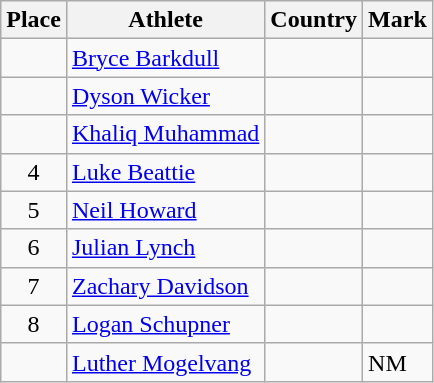<table class="wikitable">
<tr>
<th>Place</th>
<th>Athlete</th>
<th>Country</th>
<th>Mark</th>
</tr>
<tr>
<td align=center></td>
<td><a href='#'>Bryce Barkdull</a></td>
<td></td>
<td></td>
</tr>
<tr>
<td align=center></td>
<td><a href='#'>Dyson Wicker</a></td>
<td></td>
<td></td>
</tr>
<tr>
<td align=center></td>
<td><a href='#'>Khaliq Muhammad</a></td>
<td></td>
<td></td>
</tr>
<tr>
<td align=center>4</td>
<td><a href='#'>Luke Beattie</a></td>
<td></td>
<td></td>
</tr>
<tr>
<td align=center>5</td>
<td><a href='#'>Neil Howard</a></td>
<td></td>
<td></td>
</tr>
<tr>
<td align=center>6</td>
<td><a href='#'>Julian Lynch</a></td>
<td></td>
<td></td>
</tr>
<tr>
<td align=center>7</td>
<td><a href='#'>Zachary Davidson</a></td>
<td></td>
<td></td>
</tr>
<tr>
<td align=center>8</td>
<td><a href='#'>Logan Schupner</a></td>
<td></td>
<td></td>
</tr>
<tr>
<td align=center></td>
<td><a href='#'>Luther Mogelvang</a></td>
<td></td>
<td>NM</td>
</tr>
</table>
